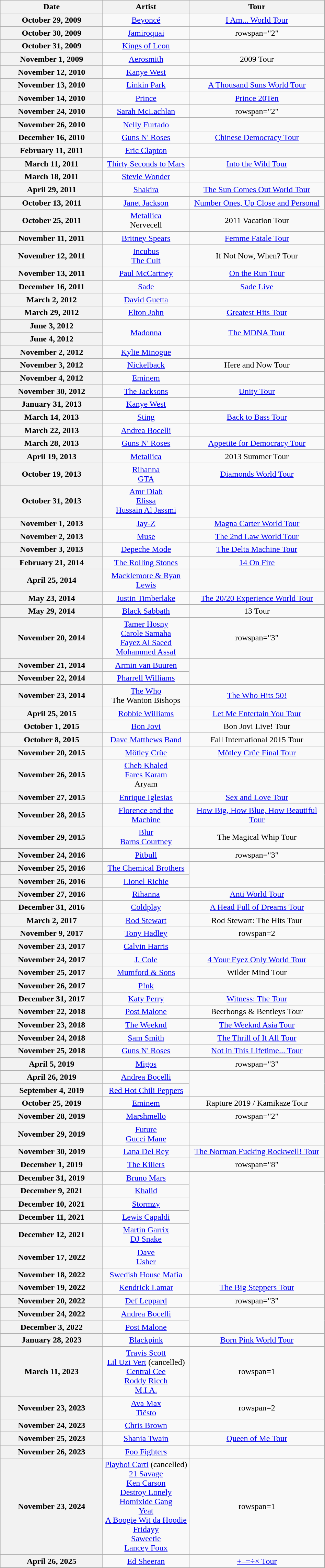<table class="wikitable plainrowheaders" style="text-align:center;">
<tr>
<th scope="col" style="width:12em;">Date</th>
<th scope="col" style="width:10em;">Artist</th>
<th scope="col" style="width:16em;">Tour</th>
</tr>
<tr>
<th scope="row" style="text-align:center;">October 29, 2009</th>
<td><a href='#'>Beyoncé</a></td>
<td><a href='#'>I Am... World Tour</a></td>
</tr>
<tr>
<th scope="row" style="text-align:center;">October 30, 2009</th>
<td><a href='#'>Jamiroquai</a></td>
<td>rowspan="2" </td>
</tr>
<tr>
<th scope="row" style="text-align:center;">October 31, 2009</th>
<td><a href='#'>Kings of Leon</a></td>
</tr>
<tr>
<th scope="row" style="text-align:center;">November 1, 2009</th>
<td><a href='#'>Aerosmith</a></td>
<td>2009 Tour</td>
</tr>
<tr>
<th scope="row" style="text-align:center;">November 12, 2010</th>
<td><a href='#'>Kanye West</a></td>
<td></td>
</tr>
<tr>
<th scope="row" style="text-align:center;">November 13, 2010</th>
<td><a href='#'>Linkin Park</a></td>
<td><a href='#'>A Thousand Suns World Tour</a></td>
</tr>
<tr>
<th scope="row" style="text-align:center;">November 14, 2010</th>
<td><a href='#'>Prince</a></td>
<td><a href='#'>Prince 20Ten</a></td>
</tr>
<tr>
<th scope="row" style="text-align:center;">November 24, 2010</th>
<td><a href='#'>Sarah McLachlan</a></td>
<td>rowspan="2" </td>
</tr>
<tr>
<th scope="row" style="text-align:center;">November 26, 2010</th>
<td><a href='#'>Nelly Furtado</a></td>
</tr>
<tr>
<th scope="row" style="text-align:center;">December 16, 2010</th>
<td><a href='#'>Guns N' Roses</a></td>
<td><a href='#'>Chinese Democracy Tour</a></td>
</tr>
<tr>
<th scope="row" style="text-align:center;">February 11, 2011</th>
<td><a href='#'>Eric Clapton</a></td>
<td></td>
</tr>
<tr>
<th scope="row" style="text-align:center;">March 11, 2011</th>
<td><a href='#'>Thirty Seconds to Mars</a></td>
<td><a href='#'>Into the Wild Tour</a></td>
</tr>
<tr>
<th scope="row" style="text-align:center;">March 18, 2011</th>
<td><a href='#'>Stevie Wonder</a></td>
<td></td>
</tr>
<tr>
<th scope="row" style="text-align:center;">April 29, 2011</th>
<td><a href='#'>Shakira</a></td>
<td><a href='#'>The Sun Comes Out World Tour</a></td>
</tr>
<tr>
<th scope="row" style="text-align:center;">October 13, 2011</th>
<td><a href='#'>Janet Jackson</a></td>
<td><a href='#'>Number Ones, Up Close and Personal</a></td>
</tr>
<tr>
<th scope="row" style="text-align:center;">October 25, 2011</th>
<td><a href='#'>Metallica</a><br>Nervecell</td>
<td>2011 Vacation Tour</td>
</tr>
<tr>
<th scope="row" style="text-align:center;">November 11, 2011</th>
<td><a href='#'>Britney Spears</a></td>
<td><a href='#'>Femme Fatale Tour</a></td>
</tr>
<tr>
<th scope="row" style="text-align:center;">November 12, 2011</th>
<td><a href='#'>Incubus</a><br><a href='#'>The Cult</a></td>
<td>If Not Now, When? Tour</td>
</tr>
<tr>
<th scope="row" style="text-align:center;">November 13, 2011</th>
<td><a href='#'>Paul McCartney</a></td>
<td><a href='#'>On the Run Tour</a></td>
</tr>
<tr>
<th scope="row" style="text-align:center;">December 16, 2011</th>
<td><a href='#'>Sade</a></td>
<td><a href='#'>Sade Live</a></td>
</tr>
<tr>
<th scope="row" style="text-align:center;">March 2, 2012</th>
<td><a href='#'>David Guetta</a></td>
<td></td>
</tr>
<tr>
<th scope="row" style="text-align:center;">March 29, 2012</th>
<td><a href='#'>Elton John</a></td>
<td><a href='#'>Greatest Hits Tour</a></td>
</tr>
<tr>
<th scope="row" style="text-align:center;">June 3, 2012</th>
<td rowspan="2"><a href='#'>Madonna</a></td>
<td rowspan="2"><a href='#'>The MDNA Tour</a></td>
</tr>
<tr>
<th scope="row" style="text-align:center;">June 4, 2012</th>
</tr>
<tr>
<th scope="row" style="text-align:center;">November 2, 2012</th>
<td><a href='#'>Kylie Minogue</a></td>
<td></td>
</tr>
<tr>
<th scope="row" style="text-align:center;">November 3, 2012</th>
<td><a href='#'>Nickelback</a></td>
<td>Here and Now Tour</td>
</tr>
<tr>
<th scope="row" style="text-align:center;">November 4, 2012</th>
<td><a href='#'>Eminem</a></td>
<td></td>
</tr>
<tr>
<th scope="row" style="text-align:center;">November 30, 2012</th>
<td><a href='#'>The Jacksons</a></td>
<td><a href='#'>Unity Tour</a></td>
</tr>
<tr>
<th scope="row" style="text-align:center;">January 31, 2013</th>
<td><a href='#'>Kanye West</a></td>
<td></td>
</tr>
<tr>
<th scope="row" style="text-align:center;">March 14, 2013</th>
<td><a href='#'>Sting</a></td>
<td><a href='#'>Back to Bass Tour</a></td>
</tr>
<tr>
<th scope="row" style="text-align:center;">March 22, 2013</th>
<td><a href='#'>Andrea Bocelli</a></td>
<td></td>
</tr>
<tr>
<th scope="row" style="text-align:center;">March 28, 2013</th>
<td><a href='#'>Guns N' Roses</a></td>
<td><a href='#'>Appetite for Democracy Tour</a></td>
</tr>
<tr>
<th scope="row" style="text-align:center;">April 19, 2013</th>
<td><a href='#'>Metallica</a></td>
<td>2013 Summer Tour</td>
</tr>
<tr>
<th scope="row" style="text-align:center;">October 19, 2013</th>
<td><a href='#'>Rihanna</a><br><a href='#'>GTA</a></td>
<td><a href='#'>Diamonds World Tour</a></td>
</tr>
<tr>
<th scope="row" style="text-align:center;">October 31, 2013</th>
<td><a href='#'>Amr Diab</a><br><a href='#'>Elissa</a><br><a href='#'>Hussain Al Jassmi</a></td>
<td></td>
</tr>
<tr>
<th scope="row" style="text-align:center;">November 1, 2013</th>
<td><a href='#'>Jay-Z</a></td>
<td><a href='#'>Magna Carter World Tour</a></td>
</tr>
<tr>
<th scope="row" style="text-align:center;">November 2, 2013</th>
<td><a href='#'>Muse</a></td>
<td><a href='#'>The 2nd Law World Tour</a></td>
</tr>
<tr>
<th scope="row" style="text-align:center;">November 3, 2013</th>
<td><a href='#'>Depeche Mode</a></td>
<td><a href='#'>The Delta Machine Tour</a></td>
</tr>
<tr>
<th scope="row" style="text-align:center;">February 21, 2014</th>
<td><a href='#'>The Rolling Stones</a></td>
<td><a href='#'>14 On Fire</a></td>
</tr>
<tr>
<th scope="row" style="text-align:center;">April 25, 2014</th>
<td><a href='#'>Macklemore & Ryan Lewis</a></td>
<td></td>
</tr>
<tr>
<th scope="row" style="text-align:center;">May 23, 2014</th>
<td><a href='#'>Justin Timberlake</a></td>
<td><a href='#'>The 20/20 Experience World Tour</a></td>
</tr>
<tr>
<th scope="row" style="text-align:center;">May 29, 2014</th>
<td><a href='#'>Black Sabbath</a></td>
<td>13 Tour</td>
</tr>
<tr>
<th scope="row" style="text-align:center;">November 20, 2014</th>
<td><a href='#'>Tamer Hosny</a><br><a href='#'>Carole Samaha</a><br><a href='#'>Fayez Al Saeed</a><br><a href='#'>Mohammed Assaf</a></td>
<td>rowspan="3" </td>
</tr>
<tr>
<th scope="row" style="text-align:center;">November 21, 2014</th>
<td><a href='#'>Armin van Buuren</a></td>
</tr>
<tr>
<th scope="row" style="text-align:center;">November 22, 2014</th>
<td><a href='#'>Pharrell Williams</a></td>
</tr>
<tr>
<th scope="row" style="text-align:center;">November 23, 2014</th>
<td><a href='#'>The Who</a><br>The Wanton Bishops</td>
<td><a href='#'>The Who Hits 50!</a></td>
</tr>
<tr>
<th scope="row" style="text-align:center;">April 25, 2015</th>
<td><a href='#'>Robbie Williams</a></td>
<td><a href='#'>Let Me Entertain You Tour</a></td>
</tr>
<tr>
<th scope="row" style="text-align:center;">October 1, 2015</th>
<td><a href='#'>Bon Jovi</a></td>
<td>Bon Jovi Live! Tour</td>
</tr>
<tr>
<th scope="row" style="text-align:center;">October 8, 2015</th>
<td><a href='#'>Dave Matthews Band</a></td>
<td>Fall International 2015 Tour</td>
</tr>
<tr>
<th scope="row" style="text-align:center;">November 20, 2015</th>
<td><a href='#'>Mötley Crüe</a></td>
<td><a href='#'>Mötley Crüe Final Tour</a></td>
</tr>
<tr>
<th scope="row" style="text-align:center;">November 26, 2015</th>
<td><a href='#'>Cheb Khaled</a><br><a href='#'>Fares Karam</a><br>Aryam</td>
<td></td>
</tr>
<tr>
<th scope="row" style="text-align:center;">November 27, 2015</th>
<td><a href='#'>Enrique Iglesias</a></td>
<td><a href='#'>Sex and Love Tour</a></td>
</tr>
<tr>
<th scope="row" style="text-align:center;">November 28, 2015</th>
<td><a href='#'>Florence and the Machine</a></td>
<td><a href='#'>How Big, How Blue, How Beautiful Tour</a></td>
</tr>
<tr>
<th scope="row" style="text-align:center;">November 29, 2015</th>
<td><a href='#'>Blur</a><br><a href='#'>Barns Courtney</a></td>
<td>The Magical Whip Tour</td>
</tr>
<tr>
<th scope="row" style="text-align:center;">November 24, 2016</th>
<td><a href='#'>Pitbull</a></td>
<td>rowspan="3" </td>
</tr>
<tr>
<th scope="row" style="text-align:center;">November 25, 2016</th>
<td><a href='#'>The Chemical Brothers</a></td>
</tr>
<tr>
<th scope="row" style="text-align:center;">November 26, 2016</th>
<td><a href='#'>Lionel Richie</a></td>
</tr>
<tr>
<th scope="row" style="text-align:center;">November 27, 2016</th>
<td><a href='#'>Rihanna</a></td>
<td><a href='#'>Anti World Tour</a></td>
</tr>
<tr>
<th scope="row" style="text-align:center;">December 31, 2016</th>
<td><a href='#'>Coldplay</a></td>
<td><a href='#'>A Head Full of Dreams Tour</a></td>
</tr>
<tr>
<th scope="row" style="text-align:center;">March 2, 2017</th>
<td><a href='#'>Rod Stewart</a></td>
<td>Rod Stewart: The Hits Tour</td>
</tr>
<tr>
<th scope="row" style="text-align:center;">November 9, 2017</th>
<td><a href='#'>Tony Hadley</a></td>
<td>rowspan=2 </td>
</tr>
<tr>
<th scope="row" style="text-align:center;">November 23, 2017</th>
<td><a href='#'>Calvin Harris</a></td>
</tr>
<tr>
<th scope="row" style="text-align:center;">November 24, 2017</th>
<td><a href='#'>J. Cole</a></td>
<td><a href='#'>4 Your Eyez Only World Tour</a></td>
</tr>
<tr>
<th scope="row" style="text-align:center;">November 25, 2017</th>
<td><a href='#'>Mumford & Sons</a></td>
<td>Wilder Mind Tour</td>
</tr>
<tr>
<th scope="row" style="text-align:center;">November 26, 2017</th>
<td><a href='#'>P!nk</a></td>
<td></td>
</tr>
<tr>
<th scope="row" style="text-align:center;">December 31, 2017</th>
<td><a href='#'>Katy Perry</a></td>
<td><a href='#'>Witness: The Tour</a></td>
</tr>
<tr>
<th scope="row" style="text-align:center;">November 22, 2018</th>
<td><a href='#'>Post Malone</a></td>
<td>Beerbongs & Bentleys Tour</td>
</tr>
<tr>
<th scope="row" style="text-align:center;">November 23, 2018</th>
<td><a href='#'>The Weeknd</a></td>
<td><a href='#'>The Weeknd Asia Tour</a></td>
</tr>
<tr>
<th scope="row" style="text-align:center;">November 24, 2018</th>
<td><a href='#'>Sam Smith</a></td>
<td><a href='#'>The Thrill of It All Tour</a></td>
</tr>
<tr>
<th scope="row" style="text-align:center;">November 25, 2018</th>
<td><a href='#'>Guns N' Roses</a></td>
<td><a href='#'>Not in This Lifetime... Tour</a></td>
</tr>
<tr>
<th scope="row" style="text-align:center;">April 5, 2019</th>
<td><a href='#'>Migos</a></td>
<td>rowspan="3" </td>
</tr>
<tr>
<th scope="row" style="text-align:center;">April 26, 2019</th>
<td><a href='#'>Andrea Bocelli</a></td>
</tr>
<tr>
<th scope="row" style="text-align:center;">September 4, 2019</th>
<td><a href='#'>Red Hot Chili Peppers</a></td>
</tr>
<tr>
<th scope="row" style="text-align:center;">October 25, 2019</th>
<td><a href='#'>Eminem</a></td>
<td>Rapture 2019 / Kamikaze Tour</td>
</tr>
<tr>
<th scope="row" style="text-align:center;">November 28, 2019</th>
<td><a href='#'>Marshmello</a></td>
<td>rowspan="2" </td>
</tr>
<tr>
<th scope="row" style="text-align:center;">November 29, 2019</th>
<td><a href='#'>Future</a><br><a href='#'>Gucci Mane</a></td>
</tr>
<tr>
<th scope="row" style="text-align:center;">November 30, 2019</th>
<td><a href='#'>Lana Del Rey</a></td>
<td><a href='#'>The Norman Fucking Rockwell! Tour</a></td>
</tr>
<tr>
<th scope="row" style="text-align:center;">December 1, 2019</th>
<td><a href='#'>The Killers</a></td>
<td>rowspan="8" </td>
</tr>
<tr>
<th scope="row" style="text-align:center;">December 31, 2019</th>
<td><a href='#'>Bruno Mars</a></td>
</tr>
<tr>
<th scope="row" style="text-align:center;">December 9, 2021</th>
<td><a href='#'>Khalid</a></td>
</tr>
<tr>
<th scope="row" style="text-align:center;">December 10, 2021</th>
<td><a href='#'>Stormzy</a></td>
</tr>
<tr>
<th scope="row" style="text-align:center;">December 11, 2021</th>
<td><a href='#'>Lewis Capaldi</a></td>
</tr>
<tr>
<th scope="row" style="text-align:center;">December 12, 2021</th>
<td><a href='#'>Martin Garrix</a><br><a href='#'>DJ Snake</a></td>
</tr>
<tr>
<th scope="row" style="text-align:center;">November 17, 2022</th>
<td><a href='#'>Dave</a><br><a href='#'>Usher</a></td>
</tr>
<tr>
<th scope="row" style="text-align:center;">November 18, 2022</th>
<td><a href='#'>Swedish House Mafia</a></td>
</tr>
<tr>
<th scope="row" style="text-align:center;">November 19, 2022</th>
<td><a href='#'>Kendrick Lamar</a></td>
<td><a href='#'>The Big Steppers Tour</a></td>
</tr>
<tr>
<th scope="row" style="text-align:center;">November 20, 2022</th>
<td><a href='#'>Def Leppard</a></td>
<td>rowspan="3" </td>
</tr>
<tr>
<th scope="row" style="text-align:center;">November 24, 2022</th>
<td><a href='#'>Andrea Bocelli</a></td>
</tr>
<tr>
<th scope="row" style="text-align:center;">December 3, 2022</th>
<td><a href='#'>Post Malone</a></td>
</tr>
<tr>
<th scope="row" style="text-align:center;">January 28, 2023</th>
<td><a href='#'>Blackpink</a></td>
<td><a href='#'>Born Pink World Tour</a></td>
</tr>
<tr>
<th scope="row" style="text-align:center;">March 11, 2023</th>
<td><a href='#'>Travis Scott</a><br><a href='#'>Lil Uzi Vert</a> (cancelled)<br><a href='#'>Central Cee</a><br><a href='#'>Roddy Ricch</a><br><a href='#'>M.I.A.</a></td>
<td>rowspan=1 </td>
</tr>
<tr>
<th scope="row" style="text-align:center;">November 23, 2023</th>
<td><a href='#'>Ava Max</a><br><a href='#'>Tiësto</a></td>
<td>rowspan=2 </td>
</tr>
<tr>
<th scope="row" style="text-align:center;">November 24, 2023</th>
<td><a href='#'>Chris Brown</a></td>
</tr>
<tr>
<th scope="row" style="text-align:center;">November 25, 2023</th>
<td><a href='#'>Shania Twain</a></td>
<td><a href='#'>Queen of Me Tour</a></td>
</tr>
<tr>
<th scope="row" style="text-align:center;">November 26, 2023</th>
<td><a href='#'>Foo Fighters</a></td>
<td></td>
</tr>
<tr>
<th scope="row" style="text-align:center;">November 23, 2024</th>
<td><a href='#'>Playboi Carti</a> (cancelled)<br><a href='#'>21 Savage</a><br><a href='#'>Ken Carson</a><br><a href='#'>Destroy Lonely</a><br><a href='#'>Homixide Gang</a><br><a href='#'>Yeat</a><br><a href='#'>A Boogie Wit da Hoodie</a><br><a href='#'>Fridayy</a><br><a href='#'>Saweetie</a><br><a href='#'>Lancey Foux</a></td>
<td>rowspan=1 </td>
</tr>
<tr>
<th scope="row" style="text-align:center;">April 26, 2025</th>
<td><a href='#'>Ed Sheeran</a></td>
<td><a href='#'>+–=÷× Tour</a></td>
</tr>
<tr>
</tr>
</table>
